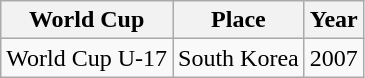<table class="wikitable">
<tr>
<th>World Cup</th>
<th>Place</th>
<th>Year</th>
</tr>
<tr>
<td>World Cup U-17</td>
<td>South Korea</td>
<td>2007</td>
</tr>
</table>
